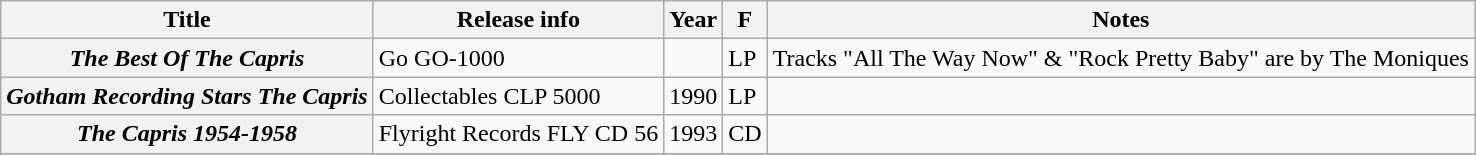<table class="wikitable plainrowheaders sortable">
<tr>
<th scope="col">Title</th>
<th scope="col">Release info</th>
<th scope="col">Year</th>
<th scope="col">F</th>
<th scope="col" class="unsortable">Notes</th>
</tr>
<tr>
<th scope="row"><em>The Best Of The Capris</em></th>
<td>Go GO-1000</td>
<td></td>
<td>LP</td>
<td>Tracks "All The Way Now" & "Rock Pretty Baby" are by The Moniques</td>
</tr>
<tr>
<th scope="row"><em>Gotham Recording Stars The Capris</em></th>
<td>Collectables CLP 5000</td>
<td>1990</td>
<td>LP</td>
<td></td>
</tr>
<tr>
<th scope="row"><em>The Capris 1954-1958</em></th>
<td>Flyright Records FLY CD 56</td>
<td>1993</td>
<td>CD</td>
<td></td>
</tr>
<tr>
</tr>
</table>
